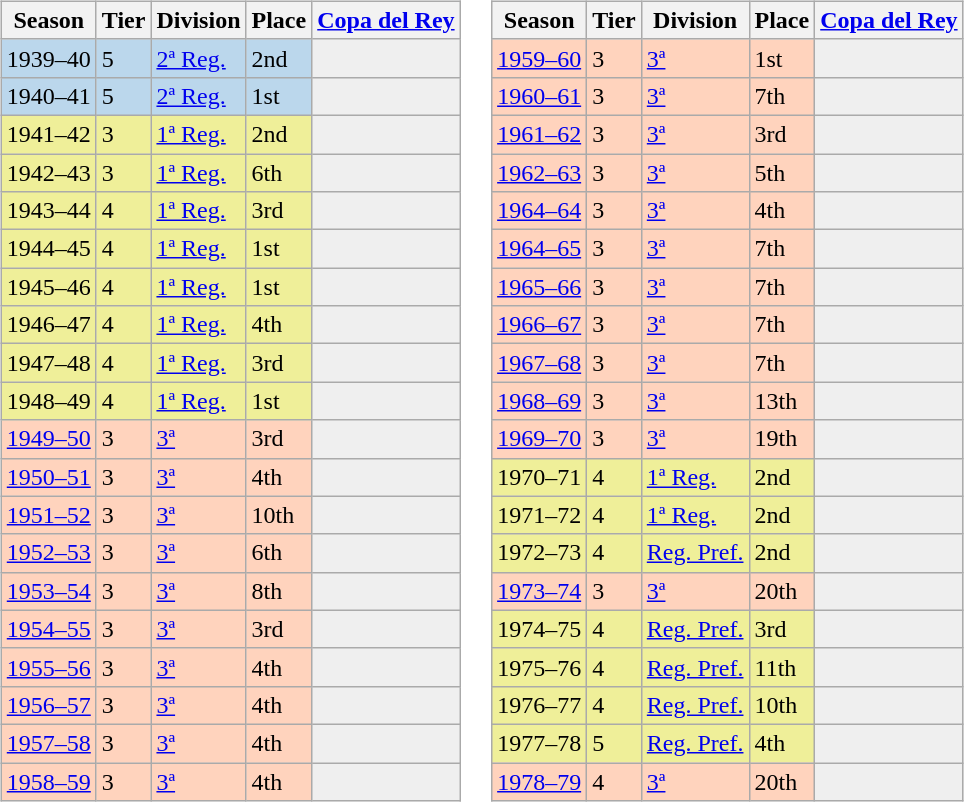<table>
<tr>
<td valign="top" width=0%><br><table class="wikitable">
<tr style="background:#f0f6fa;">
<th>Season</th>
<th>Tier</th>
<th>Division</th>
<th>Place</th>
<th><a href='#'>Copa del Rey</a></th>
</tr>
<tr>
<td style="background:#BBD7EC;">1939–40</td>
<td style="background:#BBD7EC;">5</td>
<td style="background:#BBD7EC;"><a href='#'>2ª Reg.</a></td>
<td style="background:#BBD7EC;">2nd</td>
<th style="background:#efefef;"></th>
</tr>
<tr>
<td style="background:#BBD7EC;">1940–41</td>
<td style="background:#BBD7EC;">5</td>
<td style="background:#BBD7EC;"><a href='#'>2ª Reg.</a></td>
<td style="background:#BBD7EC;">1st</td>
<th style="background:#efefef;"></th>
</tr>
<tr>
<td style="background:#EFEF99;">1941–42</td>
<td style="background:#EFEF99;">3</td>
<td style="background:#EFEF99;"><a href='#'>1ª Reg.</a></td>
<td style="background:#EFEF99;">2nd</td>
<th style="background:#efefef;"></th>
</tr>
<tr>
<td style="background:#EFEF99;">1942–43</td>
<td style="background:#EFEF99;">3</td>
<td style="background:#EFEF99;"><a href='#'>1ª Reg.</a></td>
<td style="background:#EFEF99;">6th</td>
<th style="background:#efefef;"></th>
</tr>
<tr>
<td style="background:#EFEF99;">1943–44</td>
<td style="background:#EFEF99;">4</td>
<td style="background:#EFEF99;"><a href='#'>1ª Reg.</a></td>
<td style="background:#EFEF99;">3rd</td>
<th style="background:#efefef;"></th>
</tr>
<tr>
<td style="background:#EFEF99;">1944–45</td>
<td style="background:#EFEF99;">4</td>
<td style="background:#EFEF99;"><a href='#'>1ª Reg.</a></td>
<td style="background:#EFEF99;">1st</td>
<th style="background:#efefef;"></th>
</tr>
<tr>
<td style="background:#EFEF99;">1945–46</td>
<td style="background:#EFEF99;">4</td>
<td style="background:#EFEF99;"><a href='#'>1ª Reg.</a></td>
<td style="background:#EFEF99;">1st</td>
<th style="background:#efefef;"></th>
</tr>
<tr>
<td style="background:#EFEF99;">1946–47</td>
<td style="background:#EFEF99;">4</td>
<td style="background:#EFEF99;"><a href='#'>1ª Reg.</a></td>
<td style="background:#EFEF99;">4th</td>
<th style="background:#efefef;"></th>
</tr>
<tr>
<td style="background:#EFEF99;">1947–48</td>
<td style="background:#EFEF99;">4</td>
<td style="background:#EFEF99;"><a href='#'>1ª Reg.</a></td>
<td style="background:#EFEF99;">3rd</td>
<th style="background:#efefef;"></th>
</tr>
<tr>
<td style="background:#EFEF99;">1948–49</td>
<td style="background:#EFEF99;">4</td>
<td style="background:#EFEF99;"><a href='#'>1ª Reg.</a></td>
<td style="background:#EFEF99;">1st</td>
<th style="background:#efefef;"></th>
</tr>
<tr>
<td style="background:#FFD3BD;"><a href='#'>1949–50</a></td>
<td style="background:#FFD3BD;">3</td>
<td style="background:#FFD3BD;"><a href='#'>3ª</a></td>
<td style="background:#FFD3BD;">3rd</td>
<th style="background:#efefef;"></th>
</tr>
<tr>
<td style="background:#FFD3BD;"><a href='#'>1950–51</a></td>
<td style="background:#FFD3BD;">3</td>
<td style="background:#FFD3BD;"><a href='#'>3ª</a></td>
<td style="background:#FFD3BD;">4th</td>
<th style="background:#efefef;"></th>
</tr>
<tr>
<td style="background:#FFD3BD;"><a href='#'>1951–52</a></td>
<td style="background:#FFD3BD;">3</td>
<td style="background:#FFD3BD;"><a href='#'>3ª</a></td>
<td style="background:#FFD3BD;">10th</td>
<th style="background:#efefef;"></th>
</tr>
<tr>
<td style="background:#FFD3BD;"><a href='#'>1952–53</a></td>
<td style="background:#FFD3BD;">3</td>
<td style="background:#FFD3BD;"><a href='#'>3ª</a></td>
<td style="background:#FFD3BD;">6th</td>
<th style="background:#efefef;"></th>
</tr>
<tr>
<td style="background:#FFD3BD;"><a href='#'>1953–54</a></td>
<td style="background:#FFD3BD;">3</td>
<td style="background:#FFD3BD;"><a href='#'>3ª</a></td>
<td style="background:#FFD3BD;">8th</td>
<td style="background:#efefef;"></td>
</tr>
<tr>
<td style="background:#FFD3BD;"><a href='#'>1954–55</a></td>
<td style="background:#FFD3BD;">3</td>
<td style="background:#FFD3BD;"><a href='#'>3ª</a></td>
<td style="background:#FFD3BD;">3rd</td>
<th style="background:#efefef;"></th>
</tr>
<tr>
<td style="background:#FFD3BD;"><a href='#'>1955–56</a></td>
<td style="background:#FFD3BD;">3</td>
<td style="background:#FFD3BD;"><a href='#'>3ª</a></td>
<td style="background:#FFD3BD;">4th</td>
<th style="background:#efefef;"></th>
</tr>
<tr>
<td style="background:#FFD3BD;"><a href='#'>1956–57</a></td>
<td style="background:#FFD3BD;">3</td>
<td style="background:#FFD3BD;"><a href='#'>3ª</a></td>
<td style="background:#FFD3BD;">4th</td>
<th style="background:#efefef;"></th>
</tr>
<tr>
<td style="background:#FFD3BD;"><a href='#'>1957–58</a></td>
<td style="background:#FFD3BD;">3</td>
<td style="background:#FFD3BD;"><a href='#'>3ª</a></td>
<td style="background:#FFD3BD;">4th</td>
<td style="background:#efefef;"></td>
</tr>
<tr>
<td style="background:#FFD3BD;"><a href='#'>1958–59</a></td>
<td style="background:#FFD3BD;">3</td>
<td style="background:#FFD3BD;"><a href='#'>3ª</a></td>
<td style="background:#FFD3BD;">4th</td>
<td style="background:#efefef;"></td>
</tr>
</table>
</td>
<td valign="top" width=0%><br><table class="wikitable">
<tr style="background:#f0f6fa;">
<th>Season</th>
<th>Tier</th>
<th>Division</th>
<th>Place</th>
<th><a href='#'>Copa del Rey</a></th>
</tr>
<tr>
<td style="background:#FFD3BD;"><a href='#'>1959–60</a></td>
<td style="background:#FFD3BD;">3</td>
<td style="background:#FFD3BD;"><a href='#'>3ª</a></td>
<td style="background:#FFD3BD;">1st</td>
<td style="background:#efefef;"></td>
</tr>
<tr>
<td style="background:#FFD3BD;"><a href='#'>1960–61</a></td>
<td style="background:#FFD3BD;">3</td>
<td style="background:#FFD3BD;"><a href='#'>3ª</a></td>
<td style="background:#FFD3BD;">7th</td>
<th style="background:#efefef;"></th>
</tr>
<tr>
<td style="background:#FFD3BD;"><a href='#'>1961–62</a></td>
<td style="background:#FFD3BD;">3</td>
<td style="background:#FFD3BD;"><a href='#'>3ª</a></td>
<td style="background:#FFD3BD;">3rd</td>
<th style="background:#efefef;"></th>
</tr>
<tr>
<td style="background:#FFD3BD;"><a href='#'>1962–63</a></td>
<td style="background:#FFD3BD;">3</td>
<td style="background:#FFD3BD;"><a href='#'>3ª</a></td>
<td style="background:#FFD3BD;">5th</td>
<th style="background:#efefef;"></th>
</tr>
<tr>
<td style="background:#FFD3BD;"><a href='#'>1964–64</a></td>
<td style="background:#FFD3BD;">3</td>
<td style="background:#FFD3BD;"><a href='#'>3ª</a></td>
<td style="background:#FFD3BD;">4th</td>
<td style="background:#efefef;"></td>
</tr>
<tr>
<td style="background:#FFD3BD;"><a href='#'>1964–65</a></td>
<td style="background:#FFD3BD;">3</td>
<td style="background:#FFD3BD;"><a href='#'>3ª</a></td>
<td style="background:#FFD3BD;">7th</td>
<td style="background:#efefef;"></td>
</tr>
<tr>
<td style="background:#FFD3BD;"><a href='#'>1965–66</a></td>
<td style="background:#FFD3BD;">3</td>
<td style="background:#FFD3BD;"><a href='#'>3ª</a></td>
<td style="background:#FFD3BD;">7th</td>
<th style="background:#efefef;"></th>
</tr>
<tr>
<td style="background:#FFD3BD;"><a href='#'>1966–67</a></td>
<td style="background:#FFD3BD;">3</td>
<td style="background:#FFD3BD;"><a href='#'>3ª</a></td>
<td style="background:#FFD3BD;">7th</td>
<th style="background:#efefef;"></th>
</tr>
<tr>
<td style="background:#FFD3BD;"><a href='#'>1967–68</a></td>
<td style="background:#FFD3BD;">3</td>
<td style="background:#FFD3BD;"><a href='#'>3ª</a></td>
<td style="background:#FFD3BD;">7th</td>
<th style="background:#efefef;"></th>
</tr>
<tr>
<td style="background:#FFD3BD;"><a href='#'>1968–69</a></td>
<td style="background:#FFD3BD;">3</td>
<td style="background:#FFD3BD;"><a href='#'>3ª</a></td>
<td style="background:#FFD3BD;">13th</td>
<th style="background:#efefef;"></th>
</tr>
<tr>
<td style="background:#FFD3BD;"><a href='#'>1969–70</a></td>
<td style="background:#FFD3BD;">3</td>
<td style="background:#FFD3BD;"><a href='#'>3ª</a></td>
<td style="background:#FFD3BD;">19th</td>
<td style="background:#efefef;"></td>
</tr>
<tr>
<td style="background:#EFEF99;">1970–71</td>
<td style="background:#EFEF99;">4</td>
<td style="background:#EFEF99;"><a href='#'>1ª Reg.</a></td>
<td style="background:#EFEF99;">2nd</td>
<th style="background:#efefef;"></th>
</tr>
<tr>
<td style="background:#EFEF99;">1971–72</td>
<td style="background:#EFEF99;">4</td>
<td style="background:#EFEF99;"><a href='#'>1ª Reg.</a></td>
<td style="background:#EFEF99;">2nd</td>
<th style="background:#efefef;"></th>
</tr>
<tr>
<td style="background:#EFEF99;">1972–73</td>
<td style="background:#EFEF99;">4</td>
<td style="background:#EFEF99;"><a href='#'>Reg. Pref.</a></td>
<td style="background:#EFEF99;">2nd</td>
<th style="background:#efefef;"></th>
</tr>
<tr>
<td style="background:#FFD3BD;"><a href='#'>1973–74</a></td>
<td style="background:#FFD3BD;">3</td>
<td style="background:#FFD3BD;"><a href='#'>3ª</a></td>
<td style="background:#FFD3BD;">20th</td>
<th style="background:#efefef;"></th>
</tr>
<tr>
<td style="background:#EFEF99;">1974–75</td>
<td style="background:#EFEF99;">4</td>
<td style="background:#EFEF99;"><a href='#'>Reg. Pref.</a></td>
<td style="background:#EFEF99;">3rd</td>
<th style="background:#efefef;"></th>
</tr>
<tr>
<td style="background:#EFEF99;">1975–76</td>
<td style="background:#EFEF99;">4</td>
<td style="background:#EFEF99;"><a href='#'>Reg. Pref.</a></td>
<td style="background:#EFEF99;">11th</td>
<th style="background:#efefef;"></th>
</tr>
<tr>
<td style="background:#EFEF99;">1976–77</td>
<td style="background:#EFEF99;">4</td>
<td style="background:#EFEF99;"><a href='#'>Reg. Pref.</a></td>
<td style="background:#EFEF99;">10th</td>
<th style="background:#efefef;"></th>
</tr>
<tr>
<td style="background:#EFEF99;">1977–78</td>
<td style="background:#EFEF99;">5</td>
<td style="background:#EFEF99;"><a href='#'>Reg. Pref.</a></td>
<td style="background:#EFEF99;">4th</td>
<th style="background:#efefef;"></th>
</tr>
<tr>
<td style="background:#FFD3BD;"><a href='#'>1978–79</a></td>
<td style="background:#FFD3BD;">4</td>
<td style="background:#FFD3BD;"><a href='#'>3ª</a></td>
<td style="background:#FFD3BD;">20th</td>
<th style="background:#efefef;"></th>
</tr>
</table>
</td>
</tr>
</table>
